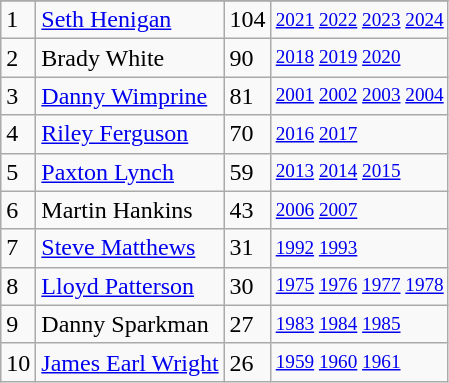<table class="wikitable">
<tr>
</tr>
<tr>
<td>1</td>
<td><a href='#'>Seth Henigan</a></td>
<td>104</td>
<td style="font-size:80%;"><a href='#'>2021</a> <a href='#'>2022</a> <a href='#'>2023</a> <a href='#'>2024</a></td>
</tr>
<tr>
<td>2</td>
<td>Brady White</td>
<td>90</td>
<td style="font-size:80%;"><a href='#'>2018</a> <a href='#'>2019</a> <a href='#'>2020</a></td>
</tr>
<tr>
<td>3</td>
<td><a href='#'>Danny Wimprine</a></td>
<td>81</td>
<td style="font-size:80%;"><a href='#'>2001</a> <a href='#'>2002</a> <a href='#'>2003</a> <a href='#'>2004</a></td>
</tr>
<tr>
<td>4</td>
<td><a href='#'>Riley Ferguson</a></td>
<td>70</td>
<td style="font-size:80%;"><a href='#'>2016</a> <a href='#'>2017</a></td>
</tr>
<tr>
<td>5</td>
<td><a href='#'>Paxton Lynch</a></td>
<td>59</td>
<td style="font-size:80%;"><a href='#'>2013</a> <a href='#'>2014</a> <a href='#'>2015</a></td>
</tr>
<tr>
<td>6</td>
<td>Martin Hankins</td>
<td>43</td>
<td style="font-size:80%;"><a href='#'>2006</a> <a href='#'>2007</a></td>
</tr>
<tr>
<td>7</td>
<td><a href='#'>Steve Matthews</a></td>
<td>31</td>
<td style="font-size:80%;"><a href='#'>1992</a> <a href='#'>1993</a></td>
</tr>
<tr>
<td>8</td>
<td><a href='#'>Lloyd Patterson</a></td>
<td>30</td>
<td style="font-size:80%;"><a href='#'>1975</a> <a href='#'>1976</a> <a href='#'>1977</a> <a href='#'>1978</a></td>
</tr>
<tr>
<td>9</td>
<td>Danny Sparkman</td>
<td>27</td>
<td style="font-size:80%;"><a href='#'>1983</a> <a href='#'>1984</a> <a href='#'>1985</a></td>
</tr>
<tr>
<td>10</td>
<td><a href='#'>James Earl Wright</a></td>
<td>26</td>
<td style="font-size:80%;"><a href='#'>1959</a> <a href='#'>1960</a> <a href='#'>1961</a></td>
</tr>
</table>
